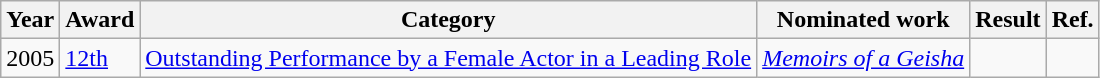<table class="wikitable">
<tr>
<th>Year</th>
<th>Award</th>
<th>Category</th>
<th>Nominated work</th>
<th>Result</th>
<th>Ref.</th>
</tr>
<tr>
<td>2005</td>
<td><a href='#'>12th</a></td>
<td><a href='#'>Outstanding Performance by a Female Actor in a Leading Role</a></td>
<td><em><a href='#'>Memoirs of a Geisha</a></em></td>
<td></td>
<td></td>
</tr>
</table>
